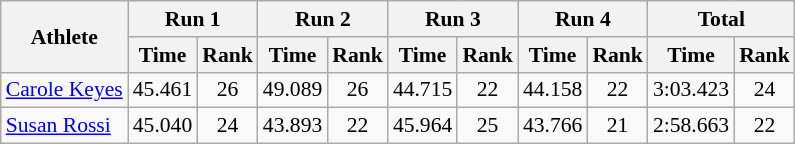<table class="wikitable" border="1" style="font-size:90%">
<tr>
<th rowspan="2">Athlete</th>
<th colspan="2">Run 1</th>
<th colspan="2">Run 2</th>
<th colspan="2">Run 3</th>
<th colspan="2">Run 4</th>
<th colspan="2">Total</th>
</tr>
<tr>
<th>Time</th>
<th>Rank</th>
<th>Time</th>
<th>Rank</th>
<th>Time</th>
<th>Rank</th>
<th>Time</th>
<th>Rank</th>
<th>Time</th>
<th>Rank</th>
</tr>
<tr>
<td><a href='#'>Carole Keyes</a></td>
<td align="center">45.461</td>
<td align="center">26</td>
<td align="center">49.089</td>
<td align="center">26</td>
<td align="center">44.715</td>
<td align="center">22</td>
<td align="center">44.158</td>
<td align="center">22</td>
<td align="center">3:03.423</td>
<td align="center">24</td>
</tr>
<tr>
<td><a href='#'>Susan Rossi</a></td>
<td align="center">45.040</td>
<td align="center">24</td>
<td align="center">43.893</td>
<td align="center">22</td>
<td align="center">45.964</td>
<td align="center">25</td>
<td align="center">43.766</td>
<td align="center">21</td>
<td align="center">2:58.663</td>
<td align="center">22</td>
</tr>
</table>
